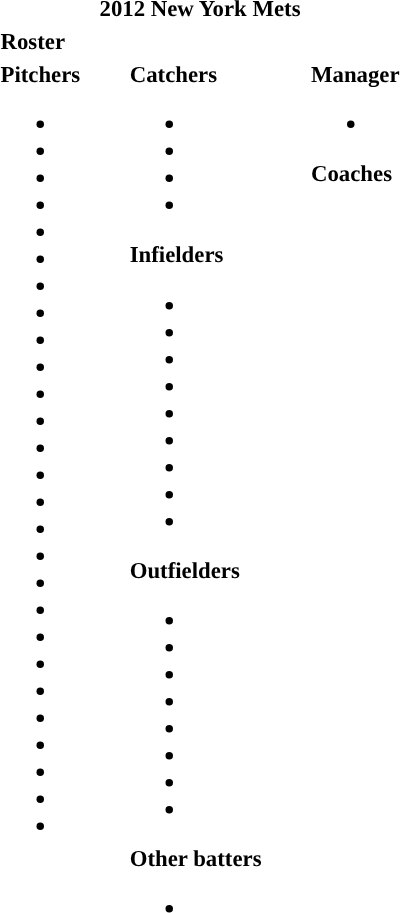<table class="toccolours" style="font-size: 95%;">
<tr>
<th colspan="10">2012 New York Mets</th>
</tr>
<tr>
<td colspan="10"><strong>Roster</strong></td>
</tr>
<tr>
<td valign="top"><strong>Pitchers</strong><br><ul><li></li><li></li><li></li><li></li><li></li><li></li><li></li><li></li><li></li><li></li><li></li><li></li><li></li><li></li><li></li><li></li><li></li><li></li><li></li><li></li><li></li><li></li><li></li><li></li><li></li><li></li><li></li></ul></td>
<td width="25px"></td>
<td valign="top"><strong>Catchers</strong><br><ul><li></li><li></li><li></li><li></li></ul><strong>Infielders</strong><ul><li></li><li></li><li></li><li></li><li></li><li></li><li></li><li></li><li></li></ul><strong>Outfielders</strong><ul><li></li><li></li><li></li><li></li><li></li><li></li><li></li><li></li></ul><strong>Other batters</strong><ul><li></li></ul></td>
<td width="25px"></td>
<td valign="top"><strong>Manager</strong><br><ul><li></li></ul><strong>Coaches</strong>
 
 
 
 
 
 
 
 </td>
</tr>
</table>
